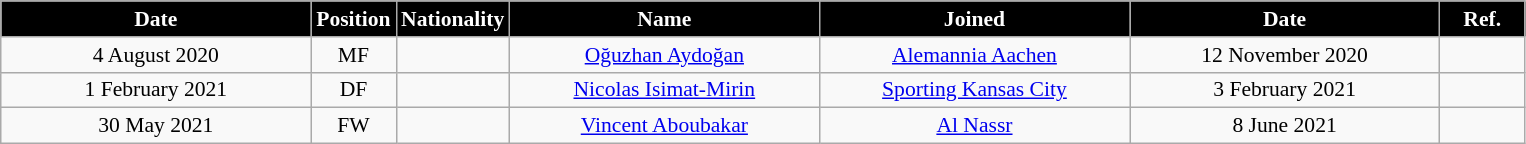<table class="wikitable"  style="text-align:center; font-size:90%; ">
<tr>
<th style="background:#000000; color:white; width:200px;">Date</th>
<th style="background:#000000; color:white; width:50px;">Position</th>
<th style="background:#000000; color:white; width:50px;">Nationality</th>
<th style="background:#000000; color:white; width:200px;">Name</th>
<th style="background:#000000; color:white; width:200px;">Joined</th>
<th style="background:#000000; color:white; width:200px;">Date</th>
<th style="background:#000000; color:white; width:50px;">Ref.</th>
</tr>
<tr>
<td>4 August 2020</td>
<td>MF</td>
<td></td>
<td><a href='#'>Oğuzhan Aydoğan</a></td>
<td><a href='#'>Alemannia Aachen</a></td>
<td>12 November 2020</td>
<td></td>
</tr>
<tr>
<td>1 February 2021</td>
<td>DF</td>
<td></td>
<td><a href='#'>Nicolas Isimat-Mirin</a></td>
<td><a href='#'>Sporting Kansas City</a></td>
<td>3 February 2021</td>
<td></td>
</tr>
<tr>
<td>30 May 2021</td>
<td>FW</td>
<td></td>
<td><a href='#'>Vincent Aboubakar</a></td>
<td><a href='#'>Al Nassr</a></td>
<td>8 June 2021</td>
<td></td>
</tr>
</table>
